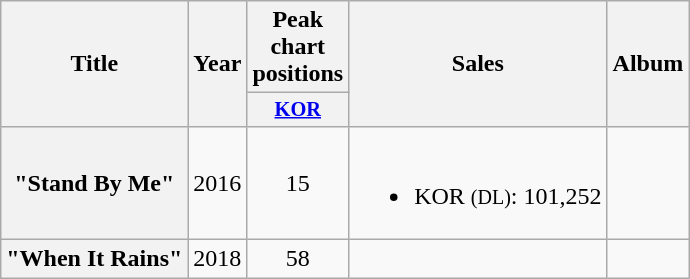<table class="wikitable plainrowheaders" style="text-align:center;">
<tr>
<th scope="col" rowspan="2">Title</th>
<th scope="col" rowspan="2">Year</th>
<th scope="col" colspan="1">Peak chart positions</th>
<th scope="col" rowspan="2">Sales</th>
<th scope="col" rowspan="2">Album</th>
</tr>
<tr>
<th scope="col" style="width:2.5em;font-size:85%;"><a href='#'>KOR</a><br></th>
</tr>
<tr>
<th scope="row">"Stand By Me" </th>
<td>2016</td>
<td>15</td>
<td><br><ul><li>KOR <small>(DL)</small>: 101,252</li></ul></td>
<td></td>
</tr>
<tr>
<th scope="row">"When It Rains"  </th>
<td>2018</td>
<td>58</td>
<td></td>
<td></td>
</tr>
</table>
